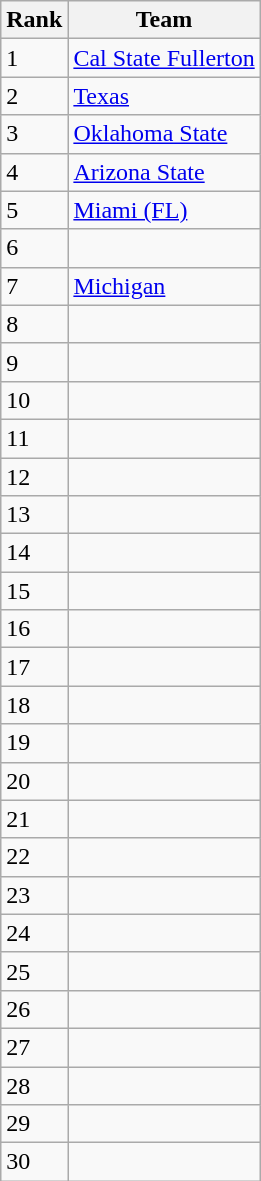<table class=wikitable>
<tr>
<th>Rank</th>
<th>Team</th>
</tr>
<tr>
<td>1</td>
<td><a href='#'>Cal State Fullerton</a></td>
</tr>
<tr>
<td>2</td>
<td><a href='#'>Texas</a></td>
</tr>
<tr>
<td>3</td>
<td><a href='#'>Oklahoma State</a></td>
</tr>
<tr>
<td>4</td>
<td><a href='#'>Arizona State</a></td>
</tr>
<tr>
<td>5</td>
<td><a href='#'>Miami (FL)</a></td>
</tr>
<tr>
<td>6</td>
<td></td>
</tr>
<tr>
<td>7</td>
<td><a href='#'>Michigan</a></td>
</tr>
<tr>
<td>8</td>
<td></td>
</tr>
<tr>
<td>9</td>
<td></td>
</tr>
<tr>
<td>10</td>
<td></td>
</tr>
<tr>
<td>11</td>
<td></td>
</tr>
<tr>
<td>12</td>
<td></td>
</tr>
<tr>
<td>13</td>
<td></td>
</tr>
<tr>
<td>14</td>
<td></td>
</tr>
<tr>
<td>15</td>
<td></td>
</tr>
<tr>
<td>16</td>
<td></td>
</tr>
<tr>
<td>17</td>
<td></td>
</tr>
<tr>
<td>18</td>
<td></td>
</tr>
<tr>
<td>19</td>
<td></td>
</tr>
<tr>
<td>20</td>
<td></td>
</tr>
<tr>
<td>21</td>
<td></td>
</tr>
<tr>
<td>22</td>
<td></td>
</tr>
<tr>
<td>23</td>
<td></td>
</tr>
<tr>
<td>24</td>
<td></td>
</tr>
<tr>
<td>25</td>
<td></td>
</tr>
<tr>
<td>26</td>
<td></td>
</tr>
<tr>
<td>27</td>
<td></td>
</tr>
<tr>
<td>28</td>
<td></td>
</tr>
<tr>
<td>29</td>
<td></td>
</tr>
<tr>
<td>30</td>
<td></td>
</tr>
</table>
